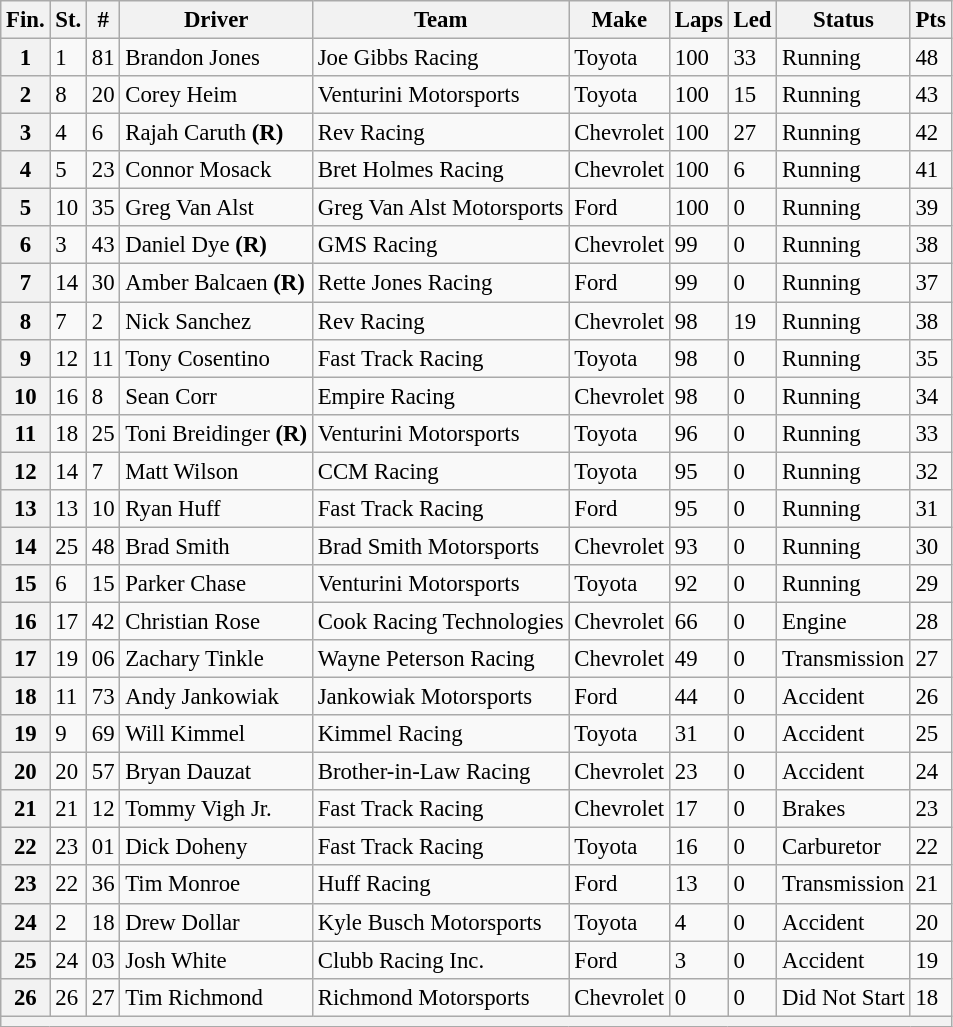<table class="wikitable" style="font-size:95%">
<tr>
<th>Fin.</th>
<th>St.</th>
<th>#</th>
<th>Driver</th>
<th>Team</th>
<th>Make</th>
<th>Laps</th>
<th>Led</th>
<th>Status</th>
<th>Pts</th>
</tr>
<tr>
<th>1</th>
<td>1</td>
<td>81</td>
<td>Brandon Jones</td>
<td>Joe Gibbs Racing</td>
<td>Toyota</td>
<td>100</td>
<td>33</td>
<td>Running</td>
<td>48</td>
</tr>
<tr>
<th>2</th>
<td>8</td>
<td>20</td>
<td>Corey Heim</td>
<td>Venturini Motorsports</td>
<td>Toyota</td>
<td>100</td>
<td>15</td>
<td>Running</td>
<td>43</td>
</tr>
<tr>
<th>3</th>
<td>4</td>
<td>6</td>
<td>Rajah Caruth <strong>(R)</strong></td>
<td>Rev Racing</td>
<td>Chevrolet</td>
<td>100</td>
<td>27</td>
<td>Running</td>
<td>42</td>
</tr>
<tr>
<th>4</th>
<td>5</td>
<td>23</td>
<td>Connor Mosack</td>
<td>Bret Holmes Racing</td>
<td>Chevrolet</td>
<td>100</td>
<td>6</td>
<td>Running</td>
<td>41</td>
</tr>
<tr>
<th>5</th>
<td>10</td>
<td>35</td>
<td>Greg Van Alst</td>
<td>Greg Van Alst Motorsports</td>
<td>Ford</td>
<td>100</td>
<td>0</td>
<td>Running</td>
<td>39</td>
</tr>
<tr>
<th>6</th>
<td>3</td>
<td>43</td>
<td>Daniel Dye <strong>(R)</strong></td>
<td>GMS Racing</td>
<td>Chevrolet</td>
<td>99</td>
<td>0</td>
<td>Running</td>
<td>38</td>
</tr>
<tr>
<th>7</th>
<td>14</td>
<td>30</td>
<td>Amber Balcaen <strong>(R)</strong></td>
<td>Rette Jones Racing</td>
<td>Ford</td>
<td>99</td>
<td>0</td>
<td>Running</td>
<td>37</td>
</tr>
<tr>
<th>8</th>
<td>7</td>
<td>2</td>
<td>Nick Sanchez</td>
<td>Rev Racing</td>
<td>Chevrolet</td>
<td>98</td>
<td>19</td>
<td>Running</td>
<td>38</td>
</tr>
<tr>
<th>9</th>
<td>12</td>
<td>11</td>
<td>Tony Cosentino</td>
<td>Fast Track Racing</td>
<td>Toyota</td>
<td>98</td>
<td>0</td>
<td>Running</td>
<td>35</td>
</tr>
<tr>
<th>10</th>
<td>16</td>
<td>8</td>
<td>Sean Corr</td>
<td>Empire Racing</td>
<td>Chevrolet</td>
<td>98</td>
<td>0</td>
<td>Running</td>
<td>34</td>
</tr>
<tr>
<th>11</th>
<td>18</td>
<td>25</td>
<td>Toni Breidinger <strong>(R)</strong></td>
<td>Venturini Motorsports</td>
<td>Toyota</td>
<td>96</td>
<td>0</td>
<td>Running</td>
<td>33</td>
</tr>
<tr>
<th>12</th>
<td>14</td>
<td>7</td>
<td>Matt Wilson</td>
<td>CCM Racing</td>
<td>Toyota</td>
<td>95</td>
<td>0</td>
<td>Running</td>
<td>32</td>
</tr>
<tr>
<th>13</th>
<td>13</td>
<td>10</td>
<td>Ryan Huff</td>
<td>Fast Track Racing</td>
<td>Ford</td>
<td>95</td>
<td>0</td>
<td>Running</td>
<td>31</td>
</tr>
<tr>
<th>14</th>
<td>25</td>
<td>48</td>
<td>Brad Smith</td>
<td>Brad Smith Motorsports</td>
<td>Chevrolet</td>
<td>93</td>
<td>0</td>
<td>Running</td>
<td>30</td>
</tr>
<tr>
<th>15</th>
<td>6</td>
<td>15</td>
<td>Parker Chase</td>
<td>Venturini Motorsports</td>
<td>Toyota</td>
<td>92</td>
<td>0</td>
<td>Running</td>
<td>29</td>
</tr>
<tr>
<th>16</th>
<td>17</td>
<td>42</td>
<td>Christian Rose</td>
<td>Cook Racing Technologies</td>
<td>Chevrolet</td>
<td>66</td>
<td>0</td>
<td>Engine</td>
<td>28</td>
</tr>
<tr>
<th>17</th>
<td>19</td>
<td>06</td>
<td>Zachary Tinkle</td>
<td>Wayne Peterson Racing</td>
<td>Chevrolet</td>
<td>49</td>
<td>0</td>
<td>Transmission</td>
<td>27</td>
</tr>
<tr>
<th>18</th>
<td>11</td>
<td>73</td>
<td>Andy Jankowiak</td>
<td>Jankowiak Motorsports</td>
<td>Ford</td>
<td>44</td>
<td>0</td>
<td>Accident</td>
<td>26</td>
</tr>
<tr>
<th>19</th>
<td>9</td>
<td>69</td>
<td>Will Kimmel</td>
<td>Kimmel Racing</td>
<td>Toyota</td>
<td>31</td>
<td>0</td>
<td>Accident</td>
<td>25</td>
</tr>
<tr>
<th>20</th>
<td>20</td>
<td>57</td>
<td>Bryan Dauzat</td>
<td>Brother-in-Law Racing</td>
<td>Chevrolet</td>
<td>23</td>
<td>0</td>
<td>Accident</td>
<td>24</td>
</tr>
<tr>
<th>21</th>
<td>21</td>
<td>12</td>
<td>Tommy Vigh Jr.</td>
<td>Fast Track Racing</td>
<td>Chevrolet</td>
<td>17</td>
<td>0</td>
<td>Brakes</td>
<td>23</td>
</tr>
<tr>
<th>22</th>
<td>23</td>
<td>01</td>
<td>Dick Doheny</td>
<td>Fast Track Racing</td>
<td>Toyota</td>
<td>16</td>
<td>0</td>
<td>Carburetor</td>
<td>22</td>
</tr>
<tr>
<th>23</th>
<td>22</td>
<td>36</td>
<td>Tim Monroe</td>
<td>Huff Racing</td>
<td>Ford</td>
<td>13</td>
<td>0</td>
<td>Transmission</td>
<td>21</td>
</tr>
<tr>
<th>24</th>
<td>2</td>
<td>18</td>
<td>Drew Dollar</td>
<td>Kyle Busch Motorsports</td>
<td>Toyota</td>
<td>4</td>
<td>0</td>
<td>Accident</td>
<td>20</td>
</tr>
<tr>
<th>25</th>
<td>24</td>
<td>03</td>
<td>Josh White</td>
<td>Clubb Racing Inc.</td>
<td>Ford</td>
<td>3</td>
<td>0</td>
<td>Accident</td>
<td>19</td>
</tr>
<tr>
<th>26</th>
<td>26</td>
<td>27</td>
<td>Tim Richmond</td>
<td>Richmond Motorsports</td>
<td>Chevrolet</td>
<td>0</td>
<td>0</td>
<td>Did Not Start</td>
<td>18</td>
</tr>
<tr>
<th colspan="10"></th>
</tr>
</table>
